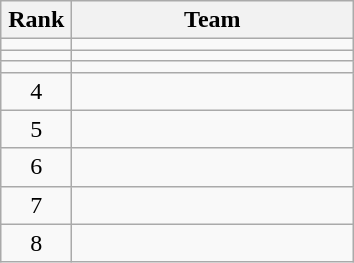<table class="wikitable" style="text-align: center;">
<tr>
<th width=40>Rank</th>
<th width=180>Team</th>
</tr>
<tr align=center>
<td></td>
<td style="text-align:left;"></td>
</tr>
<tr align=center>
<td></td>
<td style="text-align:left;"></td>
</tr>
<tr align=center>
<td></td>
<td style="text-align:left;"></td>
</tr>
<tr align=center>
<td>4</td>
<td style="text-align:left;"></td>
</tr>
<tr align=center>
<td>5</td>
<td style="text-align:left;"></td>
</tr>
<tr align=center>
<td>6</td>
<td style="text-align:left;"></td>
</tr>
<tr align=center>
<td>7</td>
<td style="text-align:left;"></td>
</tr>
<tr align=center>
<td>8</td>
<td style="text-align:left;"></td>
</tr>
</table>
